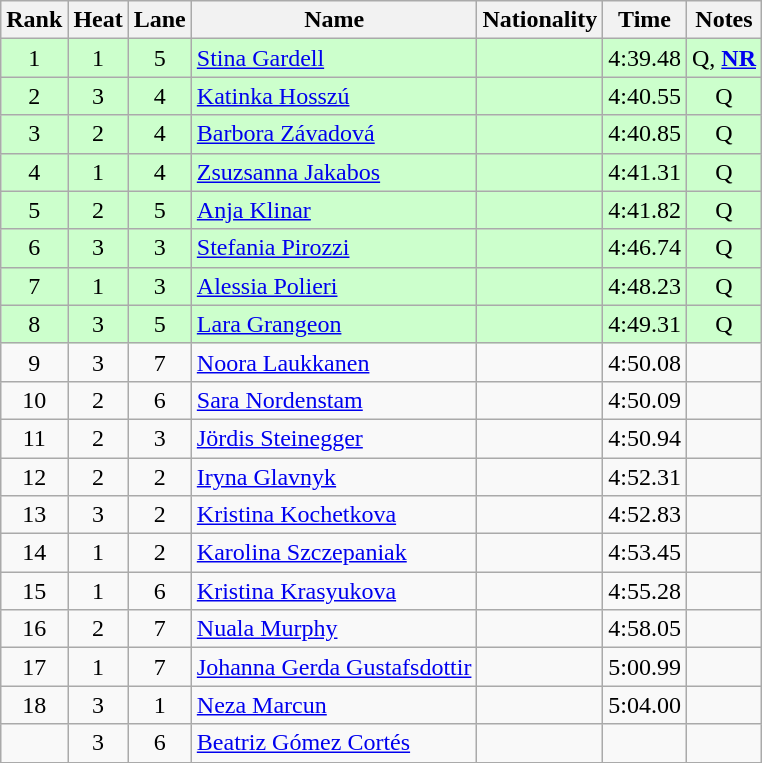<table class="wikitable sortable" style="text-align:center">
<tr>
<th>Rank</th>
<th>Heat</th>
<th>Lane</th>
<th>Name</th>
<th>Nationality</th>
<th>Time</th>
<th>Notes</th>
</tr>
<tr bgcolor=ccffcc>
<td>1</td>
<td>1</td>
<td>5</td>
<td align=left><a href='#'>Stina Gardell</a></td>
<td align=left></td>
<td>4:39.48</td>
<td>Q, <strong><a href='#'>NR</a></strong></td>
</tr>
<tr bgcolor=ccffcc>
<td>2</td>
<td>3</td>
<td>4</td>
<td align=left><a href='#'>Katinka Hosszú</a></td>
<td align=left></td>
<td>4:40.55</td>
<td>Q</td>
</tr>
<tr bgcolor=ccffcc>
<td>3</td>
<td>2</td>
<td>4</td>
<td align=left><a href='#'>Barbora Závadová</a></td>
<td align=left></td>
<td>4:40.85</td>
<td>Q</td>
</tr>
<tr bgcolor=ccffcc>
<td>4</td>
<td>1</td>
<td>4</td>
<td align=left><a href='#'>Zsuzsanna Jakabos</a></td>
<td align=left></td>
<td>4:41.31</td>
<td>Q</td>
</tr>
<tr bgcolor=ccffcc>
<td>5</td>
<td>2</td>
<td>5</td>
<td align=left><a href='#'>Anja Klinar</a></td>
<td align=left></td>
<td>4:41.82</td>
<td>Q</td>
</tr>
<tr bgcolor=ccffcc>
<td>6</td>
<td>3</td>
<td>3</td>
<td align=left><a href='#'>Stefania Pirozzi</a></td>
<td align=left></td>
<td>4:46.74</td>
<td>Q</td>
</tr>
<tr bgcolor=ccffcc>
<td>7</td>
<td>1</td>
<td>3</td>
<td align=left><a href='#'>Alessia Polieri</a></td>
<td align=left></td>
<td>4:48.23</td>
<td>Q</td>
</tr>
<tr bgcolor=ccffcc>
<td>8</td>
<td>3</td>
<td>5</td>
<td align=left><a href='#'>Lara Grangeon</a></td>
<td align=left></td>
<td>4:49.31</td>
<td>Q</td>
</tr>
<tr>
<td>9</td>
<td>3</td>
<td>7</td>
<td align=left><a href='#'>Noora Laukkanen</a></td>
<td align=left></td>
<td>4:50.08</td>
<td></td>
</tr>
<tr>
<td>10</td>
<td>2</td>
<td>6</td>
<td align=left><a href='#'>Sara Nordenstam</a></td>
<td align=left></td>
<td>4:50.09</td>
<td></td>
</tr>
<tr>
<td>11</td>
<td>2</td>
<td>3</td>
<td align=left><a href='#'>Jördis Steinegger</a></td>
<td align=left></td>
<td>4:50.94</td>
<td></td>
</tr>
<tr>
<td>12</td>
<td>2</td>
<td>2</td>
<td align=left><a href='#'>Iryna Glavnyk</a></td>
<td align=left></td>
<td>4:52.31</td>
<td></td>
</tr>
<tr>
<td>13</td>
<td>3</td>
<td>2</td>
<td align=left><a href='#'>Kristina Kochetkova</a></td>
<td align=left></td>
<td>4:52.83</td>
<td></td>
</tr>
<tr>
<td>14</td>
<td>1</td>
<td>2</td>
<td align=left><a href='#'>Karolina Szczepaniak</a></td>
<td align=left></td>
<td>4:53.45</td>
<td></td>
</tr>
<tr>
<td>15</td>
<td>1</td>
<td>6</td>
<td align=left><a href='#'>Kristina Krasyukova</a></td>
<td align=left></td>
<td>4:55.28</td>
<td></td>
</tr>
<tr>
<td>16</td>
<td>2</td>
<td>7</td>
<td align=left><a href='#'>Nuala Murphy</a></td>
<td align=left></td>
<td>4:58.05</td>
<td></td>
</tr>
<tr>
<td>17</td>
<td>1</td>
<td>7</td>
<td align=left><a href='#'>Johanna Gerda Gustafsdottir</a></td>
<td align=left></td>
<td>5:00.99</td>
<td></td>
</tr>
<tr>
<td>18</td>
<td>3</td>
<td>1</td>
<td align=left><a href='#'>Neza Marcun</a></td>
<td align=left></td>
<td>5:04.00</td>
<td></td>
</tr>
<tr>
<td></td>
<td>3</td>
<td>6</td>
<td align=left><a href='#'>Beatriz Gómez Cortés</a></td>
<td align=left></td>
<td></td>
<td></td>
</tr>
</table>
